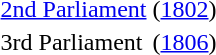<table id=toc style="float:right">
<tr>
<td><a href='#'>2nd Parliament</a></td>
<td>(<a href='#'>1802</a>)</td>
</tr>
<tr>
<td>3rd Parliament</td>
<td>(<a href='#'>1806</a>)</td>
</tr>
<tr>
</tr>
</table>
